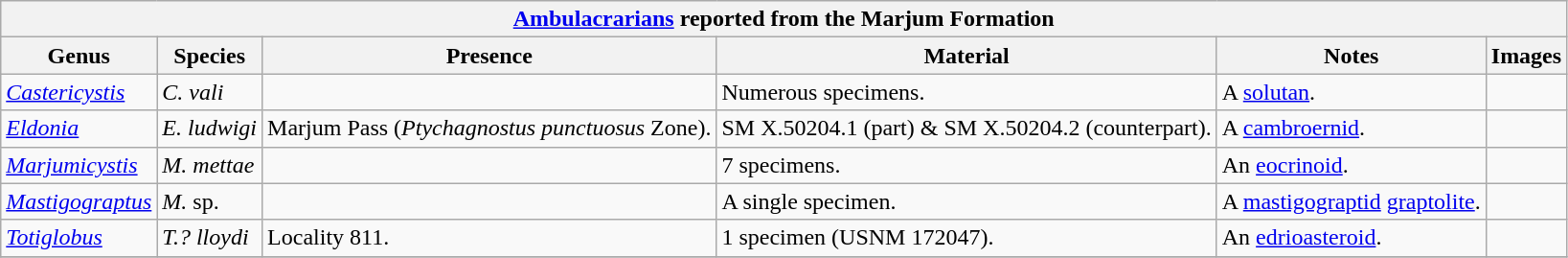<table class="wikitable" align="center">
<tr>
<th colspan="6" align="center"><strong><a href='#'>Ambulacrarians</a> reported from the Marjum Formation</strong></th>
</tr>
<tr>
<th>Genus</th>
<th>Species</th>
<th>Presence</th>
<th><strong>Material</strong></th>
<th>Notes</th>
<th>Images</th>
</tr>
<tr>
<td><em><a href='#'>Castericystis</a></em></td>
<td><em>C. vali</em></td>
<td></td>
<td>Numerous specimens.</td>
<td>A <a href='#'>solutan</a>.</td>
<td></td>
</tr>
<tr>
<td><em><a href='#'>Eldonia</a></em></td>
<td><em>E. ludwigi</em></td>
<td>Marjum Pass (<em>Ptychagnostus punctuosus</em> Zone).</td>
<td>SM X.50204.1 (part) & SM X.50204.2 (counterpart).</td>
<td>A <a href='#'>cambroernid</a>.</td>
<td></td>
</tr>
<tr>
<td><em><a href='#'>Marjumicystis</a></em></td>
<td><em>M. mettae</em></td>
<td></td>
<td>7 specimens.</td>
<td>An <a href='#'>eocrinoid</a>.</td>
<td></td>
</tr>
<tr>
<td><em><a href='#'>Mastigograptus</a></em></td>
<td><em>M.</em> sp.</td>
<td></td>
<td>A single specimen.</td>
<td>A <a href='#'>mastigograptid</a> <a href='#'>graptolite</a>.</td>
<td></td>
</tr>
<tr>
<td><em><a href='#'>Totiglobus</a></em></td>
<td><em>T.? lloydi</em></td>
<td>Locality 811.</td>
<td>1 specimen (USNM 172047).</td>
<td>An <a href='#'>edrioasteroid</a>.</td>
<td></td>
</tr>
<tr>
</tr>
</table>
